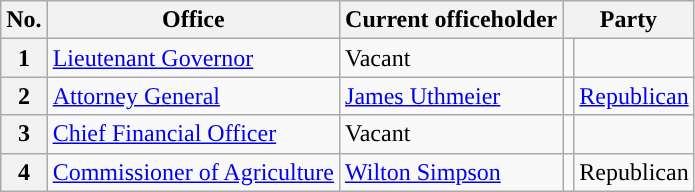<table class="wikitable">
<tr>
<th><abbr>No.</abbr></th>
<th>Office</th>
<th>Current officeholder</th>
<th colspan="2">Party</th>
</tr>
<tr>
<th>1</th>
<td><a href='#'>Lieutenant Governor</a></td>
<td>Vacant</td>
<td style="background: "></td>
<td></td>
</tr>
<tr>
<th>2</th>
<td><a href='#'>Attorney General</a></td>
<td><a href='#'>James Uthmeier</a></td>
<td style="background: "></td>
<td><a href='#'>Republican</a></td>
</tr>
<tr>
<th>3</th>
<td><a href='#'>Chief Financial Officer</a></td>
<td>Vacant</td>
<td style="background: "></td>
<td></td>
</tr>
<tr>
<th>4</th>
<td><a href='#'>Commissioner of Agriculture</a></td>
<td><a href='#'>Wilton Simpson</a></td>
<td style="background: "></td>
<td>Republican</td>
</tr>
</table>
